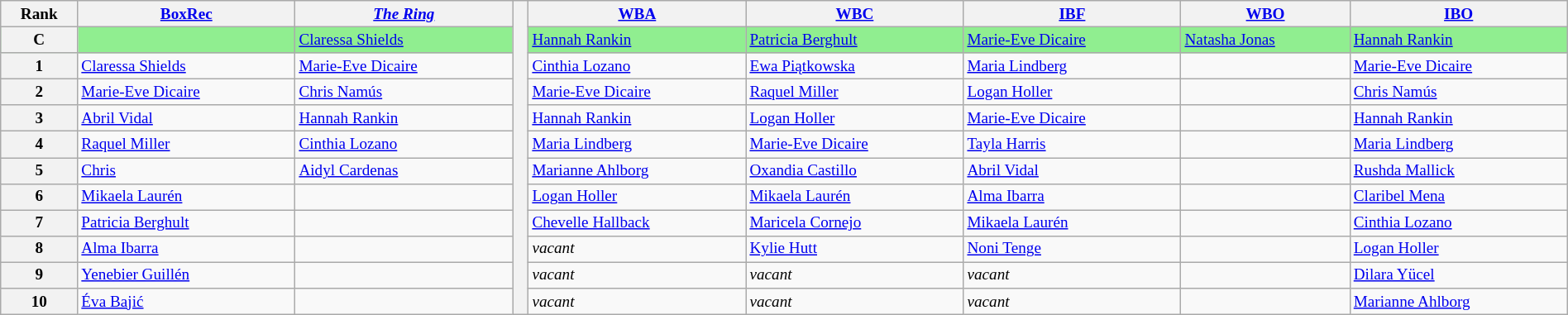<table class="wikitable" style="text-align:left; font-size:80%; width:100%;">
<tr>
<th>Rank</th>
<th><a href='#'>BoxRec</a></th>
<th><em><a href='#'>The Ring</a></em></th>
<th rowspan="12" style="width:1%;"></th>
<th><a href='#'>WBA</a></th>
<th><a href='#'>WBC</a></th>
<th><a href='#'>IBF</a></th>
<th><a href='#'>WBO</a></th>
<th><a href='#'>IBO</a></th>
</tr>
<tr style="background:lightgreen;">
<th scope="row">C</th>
<td></td>
<td> <a href='#'>Claressa Shields</a></td>
<td> <a href='#'>Hannah Rankin</a></td>
<td> <a href='#'>Patricia Berghult</a></td>
<td> <a href='#'>Marie-Eve Dicaire</a></td>
<td> <a href='#'>Natasha Jonas</a></td>
<td> <a href='#'>Hannah Rankin</a></td>
</tr>
<tr>
<th scope="row">1</th>
<td> <a href='#'>Claressa Shields</a></td>
<td> <a href='#'>Marie-Eve Dicaire</a></td>
<td> <a href='#'>Cinthia Lozano</a></td>
<td> <a href='#'>Ewa Piątkowska</a></td>
<td> <a href='#'>Maria Lindberg</a></td>
<td></td>
<td> <a href='#'>Marie-Eve Dicaire</a></td>
</tr>
<tr>
<th scope="row">2</th>
<td> <a href='#'>Marie-Eve Dicaire</a></td>
<td> <a href='#'>Chris Namús</a></td>
<td> <a href='#'>Marie-Eve Dicaire</a></td>
<td> <a href='#'>Raquel Miller</a></td>
<td> <a href='#'>Logan Holler</a></td>
<td></td>
<td> <a href='#'>Chris Namús</a></td>
</tr>
<tr>
<th scope="row">3</th>
<td> <a href='#'>Abril Vidal</a></td>
<td> <a href='#'>Hannah Rankin</a></td>
<td> <a href='#'>Hannah Rankin</a></td>
<td> <a href='#'>Logan Holler</a></td>
<td> <a href='#'>Marie-Eve Dicaire</a></td>
<td></td>
<td> <a href='#'>Hannah Rankin</a></td>
</tr>
<tr>
<th scope="row">4</th>
<td> <a href='#'>Raquel Miller</a></td>
<td> <a href='#'>Cinthia Lozano</a></td>
<td> <a href='#'>Maria Lindberg</a></td>
<td> <a href='#'>Marie-Eve Dicaire</a></td>
<td> <a href='#'>Tayla Harris</a></td>
<td></td>
<td> <a href='#'>Maria Lindberg</a></td>
</tr>
<tr>
<th scope="row">5</th>
<td> <a href='#'>Chris</a></td>
<td> <a href='#'>Aidyl Cardenas</a></td>
<td> <a href='#'>Marianne Ahlborg</a></td>
<td> <a href='#'>Oxandia Castillo</a></td>
<td> <a href='#'>Abril Vidal</a></td>
<td></td>
<td> <a href='#'>Rushda Mallick</a></td>
</tr>
<tr>
<th scope="row">6</th>
<td> <a href='#'>Mikaela Laurén</a></td>
<td></td>
<td> <a href='#'>Logan Holler</a></td>
<td> <a href='#'>Mikaela Laurén</a></td>
<td> <a href='#'>Alma Ibarra</a></td>
<td></td>
<td> <a href='#'>Claribel Mena</a></td>
</tr>
<tr>
<th scope="row">7</th>
<td> <a href='#'>Patricia Berghult</a></td>
<td></td>
<td> <a href='#'>Chevelle Hallback</a></td>
<td> <a href='#'>Maricela Cornejo</a></td>
<td> <a href='#'>Mikaela Laurén</a></td>
<td></td>
<td> <a href='#'>Cinthia Lozano</a></td>
</tr>
<tr>
<th scope="row">8</th>
<td> <a href='#'>Alma Ibarra</a></td>
<td></td>
<td><em>vacant</em></td>
<td> <a href='#'>Kylie Hutt</a></td>
<td> <a href='#'>Noni Tenge</a></td>
<td></td>
<td> <a href='#'>Logan Holler</a></td>
</tr>
<tr>
<th scope="row">9</th>
<td> <a href='#'>Yenebier Guillén</a></td>
<td></td>
<td><em>vacant</em></td>
<td><em>vacant</em></td>
<td><em>vacant</em></td>
<td></td>
<td> <a href='#'>Dilara Yücel</a></td>
</tr>
<tr>
<th scope="row">10</th>
<td> <a href='#'>Éva Bajić</a></td>
<td></td>
<td><em>vacant</em></td>
<td><em>vacant</em></td>
<td><em>vacant</em></td>
<td></td>
<td> <a href='#'>Marianne Ahlborg</a></td>
</tr>
</table>
